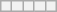<table class="wikitable">
<tr>
<th></th>
<th></th>
<th></th>
<th></th>
<th></th>
</tr>
</table>
